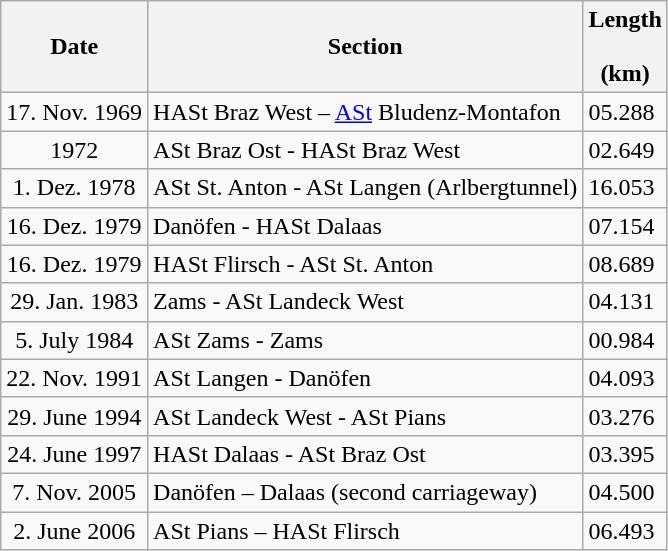<table class="wikitable sortable zebra" style="margin-bottom: 10px;">
<tr>
<th style="text-align:center">Date</th>
<th class="unsortable">Section</th>
<th>Length<br><br>(km)</th>
</tr>
<tr>
<td style="text-align:center">17. Nov. 1969</td>
<td>HASt Braz West – <a href='#'>ASt</a> Bludenz-Montafon</td>
<td>05.288</td>
</tr>
<tr>
<td style="text-align:center">1972</td>
<td>ASt Braz Ost - HASt Braz West</td>
<td>02.649</td>
</tr>
<tr>
<td style="text-align:center">1. Dez. 1978</td>
<td>ASt St. Anton - ASt Langen (Arlbergtunnel)</td>
<td>16.053</td>
</tr>
<tr>
<td style="text-align:center">16. Dez. 1979</td>
<td>Danöfen - HASt Dalaas</td>
<td>07.154</td>
</tr>
<tr>
<td style="text-align:center">16. Dez. 1979</td>
<td>HASt Flirsch - ASt St. Anton</td>
<td>08.689</td>
</tr>
<tr>
<td style="text-align:center">29. Jan. 1983</td>
<td>Zams - ASt Landeck West</td>
<td>04.131</td>
</tr>
<tr>
<td style="text-align:center">5. July 1984</td>
<td>ASt Zams - Zams</td>
<td>00.984</td>
</tr>
<tr>
<td style="text-align:center">22. Nov. 1991</td>
<td>ASt Langen - Danöfen</td>
<td>04.093</td>
</tr>
<tr>
<td style="text-align:center">29. June 1994</td>
<td>ASt Landeck West - ASt Pians</td>
<td>03.276</td>
</tr>
<tr>
<td style="text-align:center">24. June 1997</td>
<td>HASt Dalaas - ASt Braz Ost</td>
<td>03.395</td>
</tr>
<tr>
<td style="text-align:center">7. Nov. 2005</td>
<td>Danöfen – Dalaas (second carriageway)</td>
<td>04.500</td>
</tr>
<tr>
<td style="text-align:center">2. June 2006</td>
<td>ASt Pians – HASt Flirsch</td>
<td>06.493</td>
</tr>
</table>
